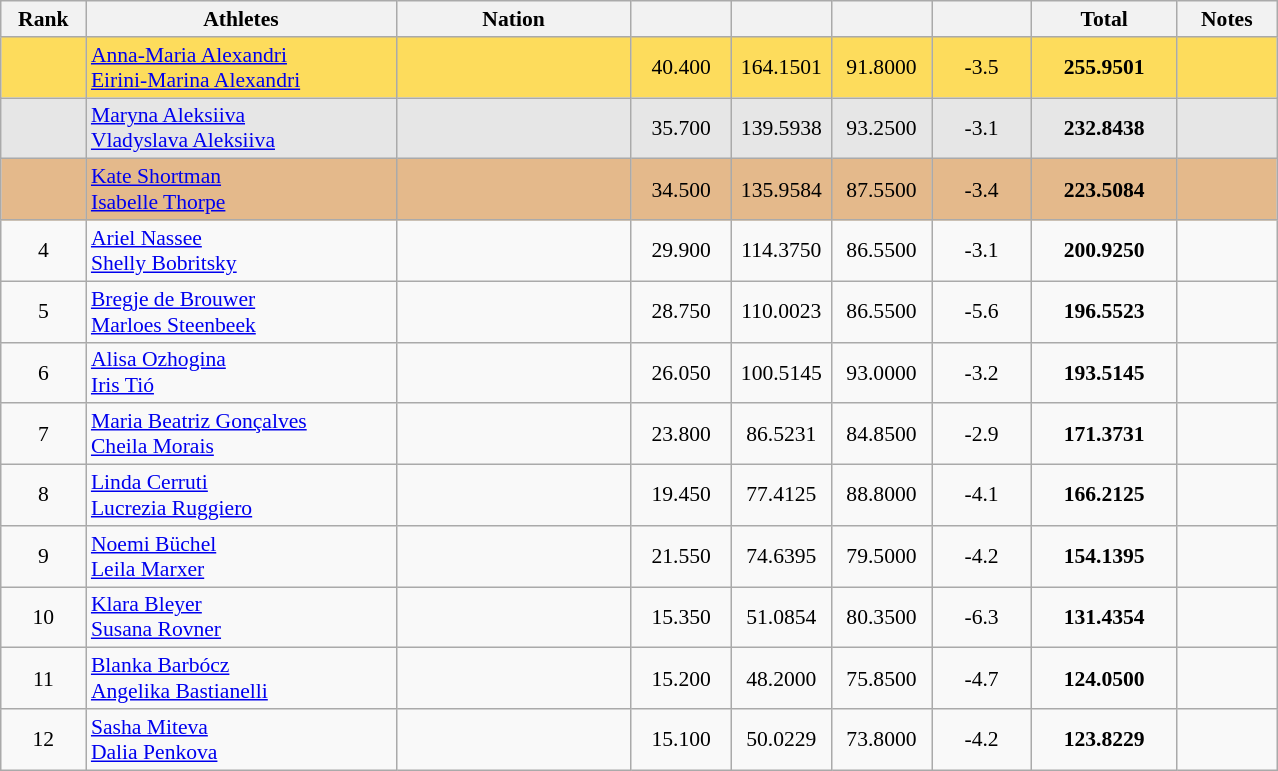<table class="wikitable sortable" style="text-align:center; font-size:90%">
<tr>
<th width=50><strong>Rank</strong></th>
<th width=200><strong>Athletes</strong></th>
<th width=150><strong>Nation</strong></th>
<th width=60></th>
<th width=60></th>
<th width=60></th>
<th width=60></th>
<th width=90>Total</th>
<th width=60>Notes</th>
</tr>
<tr bgcolor=#FDDC5C>
<td></td>
<td align=left><a href='#'>Anna-Maria Alexandri</a><br><a href='#'>Eirini-Marina Alexandri</a></td>
<td align=left></td>
<td>40.400</td>
<td>164.1501</td>
<td>91.8000</td>
<td>-3.5</td>
<td><strong>255.9501</strong></td>
<td></td>
</tr>
<tr bgcolor="#e6e6e6">
<td></td>
<td align=left><a href='#'>Maryna Aleksiiva</a><br><a href='#'>Vladyslava Aleksiiva</a></td>
<td align=left></td>
<td>35.700</td>
<td>139.5938</td>
<td>93.2500</td>
<td>-3.1</td>
<td><strong>232.8438</strong></td>
<td></td>
</tr>
<tr bgcolor=#e4b98b>
<td></td>
<td align=left><a href='#'>Kate Shortman</a><br><a href='#'>Isabelle Thorpe</a></td>
<td align=left></td>
<td>34.500</td>
<td>135.9584</td>
<td>87.5500</td>
<td>-3.4</td>
<td><strong>223.5084</strong></td>
<td></td>
</tr>
<tr>
<td>4</td>
<td align=left><a href='#'>Ariel Nassee</a><br><a href='#'>Shelly Bobritsky</a></td>
<td align=left></td>
<td>29.900</td>
<td>114.3750</td>
<td>86.5500</td>
<td>-3.1</td>
<td><strong>200.9250</strong></td>
<td></td>
</tr>
<tr>
<td>5</td>
<td align=left><a href='#'>Bregje de Brouwer</a><br><a href='#'>Marloes Steenbeek</a></td>
<td align=left></td>
<td>28.750</td>
<td>110.0023</td>
<td>86.5500</td>
<td>-5.6</td>
<td><strong>196.5523</strong></td>
<td></td>
</tr>
<tr>
<td>6</td>
<td align=left><a href='#'>Alisa Ozhogina</a><br><a href='#'>Iris Tió</a></td>
<td align=left></td>
<td>26.050</td>
<td>100.5145</td>
<td>93.0000</td>
<td>-3.2</td>
<td><strong>193.5145</strong></td>
<td></td>
</tr>
<tr>
<td>7</td>
<td align=left><a href='#'>Maria Beatriz Gonçalves</a><br><a href='#'>Cheila Morais</a></td>
<td align=left></td>
<td>23.800</td>
<td>86.5231</td>
<td>84.8500</td>
<td>-2.9</td>
<td><strong>171.3731</strong></td>
<td></td>
</tr>
<tr>
<td>8</td>
<td align=left><a href='#'>Linda Cerruti</a><br><a href='#'>Lucrezia Ruggiero</a></td>
<td align=left></td>
<td>19.450</td>
<td>77.4125</td>
<td>88.8000</td>
<td>-4.1</td>
<td><strong>166.2125</strong></td>
<td></td>
</tr>
<tr>
<td>9</td>
<td align=left><a href='#'>Noemi Büchel</a><br><a href='#'>Leila Marxer</a></td>
<td align=left></td>
<td>21.550</td>
<td>74.6395</td>
<td>79.5000</td>
<td>-4.2</td>
<td><strong>154.1395</strong></td>
<td></td>
</tr>
<tr>
<td>10</td>
<td align=left><a href='#'>Klara Bleyer</a><br><a href='#'>Susana Rovner</a></td>
<td align=left></td>
<td>15.350</td>
<td>51.0854</td>
<td>80.3500</td>
<td>-6.3</td>
<td><strong>131.4354</strong></td>
<td></td>
</tr>
<tr>
<td>11</td>
<td align=left><a href='#'>Blanka Barbócz</a><br><a href='#'>Angelika Bastianelli</a></td>
<td align=left></td>
<td>15.200</td>
<td>48.2000</td>
<td>75.8500</td>
<td>-4.7</td>
<td><strong>124.0500</strong></td>
<td></td>
</tr>
<tr>
<td>12</td>
<td align=left><a href='#'>Sasha Miteva</a><br><a href='#'>Dalia Penkova</a></td>
<td align=left></td>
<td>15.100</td>
<td>50.0229</td>
<td>73.8000</td>
<td>-4.2</td>
<td><strong>123.8229</strong></td>
<td></td>
</tr>
</table>
